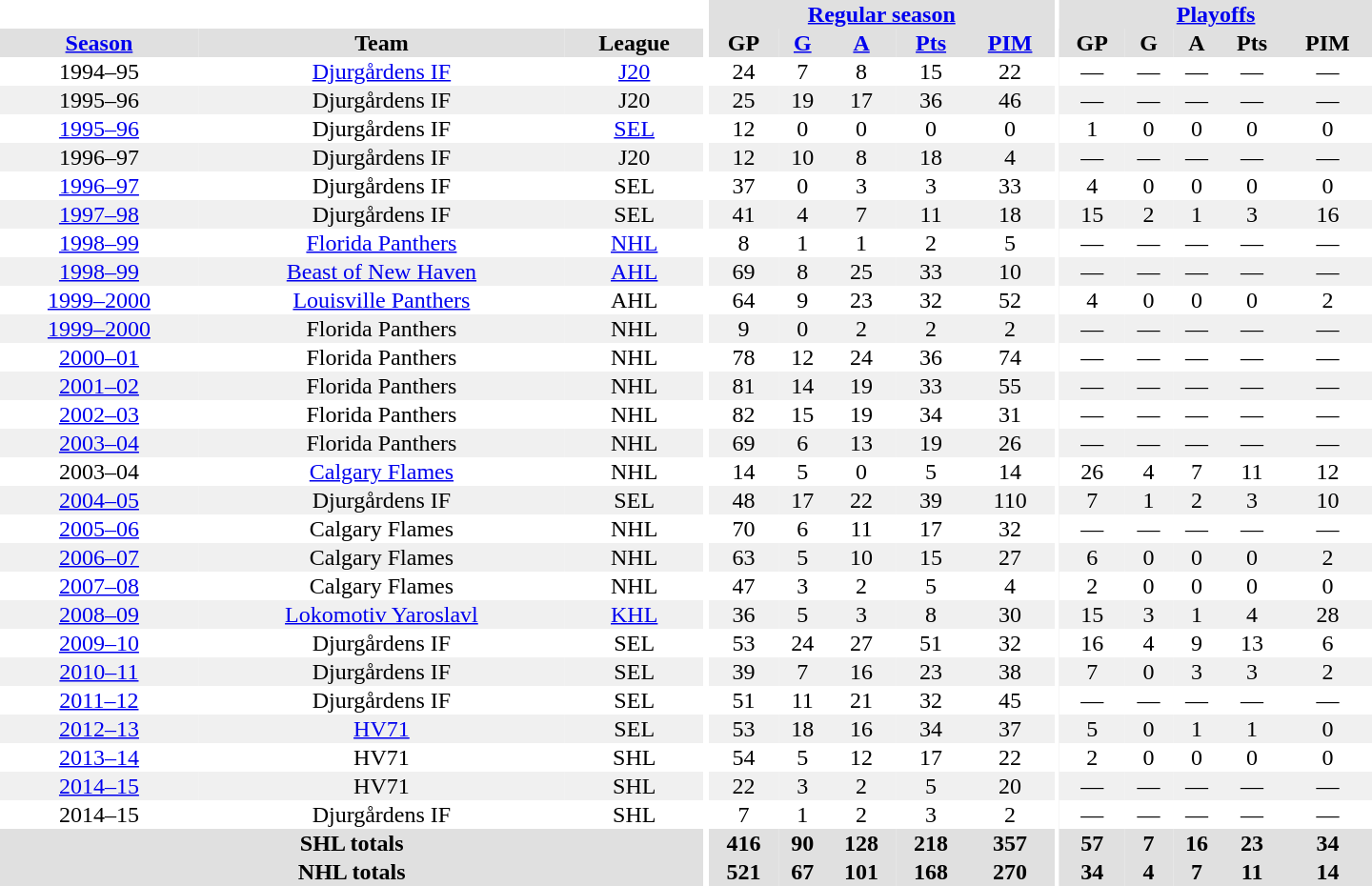<table border="0" cellpadding="1" cellspacing="0" style="text-align:center; width:60em">
<tr bgcolor="#e0e0e0">
<th colspan="3" bgcolor="#ffffff"></th>
<th rowspan="99" bgcolor="#ffffff"></th>
<th colspan="5"><a href='#'>Regular season</a></th>
<th rowspan="99" bgcolor="#ffffff"></th>
<th colspan="5"><a href='#'>Playoffs</a></th>
</tr>
<tr bgcolor="#e0e0e0">
<th><a href='#'>Season</a></th>
<th>Team</th>
<th>League</th>
<th>GP</th>
<th><a href='#'>G</a></th>
<th><a href='#'>A</a></th>
<th><a href='#'>Pts</a></th>
<th><a href='#'>PIM</a></th>
<th>GP</th>
<th>G</th>
<th>A</th>
<th>Pts</th>
<th>PIM</th>
</tr>
<tr>
<td>1994–95</td>
<td><a href='#'>Djurgårdens IF</a></td>
<td><a href='#'>J20</a></td>
<td>24</td>
<td>7</td>
<td>8</td>
<td>15</td>
<td>22</td>
<td>—</td>
<td>—</td>
<td>—</td>
<td>—</td>
<td>—</td>
</tr>
<tr bgcolor="#f0f0f0">
<td>1995–96</td>
<td>Djurgårdens IF</td>
<td>J20</td>
<td>25</td>
<td>19</td>
<td>17</td>
<td>36</td>
<td>46</td>
<td>—</td>
<td>—</td>
<td>—</td>
<td>—</td>
<td>—</td>
</tr>
<tr>
<td><a href='#'>1995–96</a></td>
<td>Djurgårdens IF</td>
<td><a href='#'>SEL</a></td>
<td>12</td>
<td>0</td>
<td>0</td>
<td>0</td>
<td>0</td>
<td>1</td>
<td>0</td>
<td>0</td>
<td>0</td>
<td>0</td>
</tr>
<tr bgcolor="#f0f0f0">
<td>1996–97</td>
<td>Djurgårdens IF</td>
<td>J20</td>
<td>12</td>
<td>10</td>
<td>8</td>
<td>18</td>
<td>4</td>
<td>—</td>
<td>—</td>
<td>—</td>
<td>—</td>
<td>—</td>
</tr>
<tr>
<td><a href='#'>1996–97</a></td>
<td>Djurgårdens IF</td>
<td>SEL</td>
<td>37</td>
<td>0</td>
<td>3</td>
<td>3</td>
<td>33</td>
<td>4</td>
<td>0</td>
<td>0</td>
<td>0</td>
<td>0</td>
</tr>
<tr bgcolor="#f0f0f0">
<td><a href='#'>1997–98</a></td>
<td>Djurgårdens IF</td>
<td>SEL</td>
<td>41</td>
<td>4</td>
<td>7</td>
<td>11</td>
<td>18</td>
<td>15</td>
<td>2</td>
<td>1</td>
<td>3</td>
<td>16</td>
</tr>
<tr>
<td><a href='#'>1998–99</a></td>
<td><a href='#'>Florida Panthers</a></td>
<td><a href='#'>NHL</a></td>
<td>8</td>
<td>1</td>
<td>1</td>
<td>2</td>
<td>5</td>
<td>—</td>
<td>—</td>
<td>—</td>
<td>—</td>
<td>—</td>
</tr>
<tr bgcolor="#f0f0f0">
<td><a href='#'>1998–99</a></td>
<td><a href='#'>Beast of New Haven</a></td>
<td><a href='#'>AHL</a></td>
<td>69</td>
<td>8</td>
<td>25</td>
<td>33</td>
<td>10</td>
<td>—</td>
<td>—</td>
<td>—</td>
<td>—</td>
<td>—</td>
</tr>
<tr>
<td><a href='#'>1999–2000</a></td>
<td><a href='#'>Louisville Panthers</a></td>
<td>AHL</td>
<td>64</td>
<td>9</td>
<td>23</td>
<td>32</td>
<td>52</td>
<td>4</td>
<td>0</td>
<td>0</td>
<td>0</td>
<td>2</td>
</tr>
<tr bgcolor="#f0f0f0">
<td><a href='#'>1999–2000</a></td>
<td>Florida Panthers</td>
<td>NHL</td>
<td>9</td>
<td>0</td>
<td>2</td>
<td>2</td>
<td>2</td>
<td>—</td>
<td>—</td>
<td>—</td>
<td>—</td>
<td>—</td>
</tr>
<tr>
<td><a href='#'>2000–01</a></td>
<td>Florida Panthers</td>
<td>NHL</td>
<td>78</td>
<td>12</td>
<td>24</td>
<td>36</td>
<td>74</td>
<td>—</td>
<td>—</td>
<td>—</td>
<td>—</td>
<td>—</td>
</tr>
<tr bgcolor="#f0f0f0">
<td><a href='#'>2001–02</a></td>
<td>Florida Panthers</td>
<td>NHL</td>
<td>81</td>
<td>14</td>
<td>19</td>
<td>33</td>
<td>55</td>
<td>—</td>
<td>—</td>
<td>—</td>
<td>—</td>
<td>—</td>
</tr>
<tr>
<td><a href='#'>2002–03</a></td>
<td>Florida Panthers</td>
<td>NHL</td>
<td>82</td>
<td>15</td>
<td>19</td>
<td>34</td>
<td>31</td>
<td>—</td>
<td>—</td>
<td>—</td>
<td>—</td>
<td>—</td>
</tr>
<tr bgcolor="#f0f0f0">
<td><a href='#'>2003–04</a></td>
<td>Florida Panthers</td>
<td>NHL</td>
<td>69</td>
<td>6</td>
<td>13</td>
<td>19</td>
<td>26</td>
<td>—</td>
<td>—</td>
<td>—</td>
<td>—</td>
<td>—</td>
</tr>
<tr>
<td>2003–04</td>
<td><a href='#'>Calgary Flames</a></td>
<td>NHL</td>
<td>14</td>
<td>5</td>
<td>0</td>
<td>5</td>
<td>14</td>
<td>26</td>
<td>4</td>
<td>7</td>
<td>11</td>
<td>12</td>
</tr>
<tr bgcolor="#f0f0f0">
<td><a href='#'>2004–05</a></td>
<td>Djurgårdens IF</td>
<td>SEL</td>
<td>48</td>
<td>17</td>
<td>22</td>
<td>39</td>
<td>110</td>
<td>7</td>
<td>1</td>
<td>2</td>
<td>3</td>
<td>10</td>
</tr>
<tr>
<td><a href='#'>2005–06</a></td>
<td>Calgary Flames</td>
<td>NHL</td>
<td>70</td>
<td>6</td>
<td>11</td>
<td>17</td>
<td>32</td>
<td>—</td>
<td>—</td>
<td>—</td>
<td>—</td>
<td>—</td>
</tr>
<tr bgcolor="#f0f0f0">
<td><a href='#'>2006–07</a></td>
<td>Calgary Flames</td>
<td>NHL</td>
<td>63</td>
<td>5</td>
<td>10</td>
<td>15</td>
<td>27</td>
<td>6</td>
<td>0</td>
<td>0</td>
<td>0</td>
<td>2</td>
</tr>
<tr>
<td><a href='#'>2007–08</a></td>
<td>Calgary Flames</td>
<td>NHL</td>
<td>47</td>
<td>3</td>
<td>2</td>
<td>5</td>
<td>4</td>
<td>2</td>
<td>0</td>
<td>0</td>
<td>0</td>
<td>0</td>
</tr>
<tr bgcolor="#f0f0f0">
<td><a href='#'>2008–09</a></td>
<td><a href='#'>Lokomotiv Yaroslavl</a></td>
<td><a href='#'>KHL</a></td>
<td>36</td>
<td>5</td>
<td>3</td>
<td>8</td>
<td>30</td>
<td>15</td>
<td>3</td>
<td>1</td>
<td>4</td>
<td>28</td>
</tr>
<tr>
<td><a href='#'>2009–10</a></td>
<td>Djurgårdens IF</td>
<td>SEL</td>
<td>53</td>
<td>24</td>
<td>27</td>
<td>51</td>
<td>32</td>
<td>16</td>
<td>4</td>
<td>9</td>
<td>13</td>
<td>6</td>
</tr>
<tr bgcolor="#f0f0f0">
<td><a href='#'>2010–11</a></td>
<td>Djurgårdens IF</td>
<td>SEL</td>
<td>39</td>
<td>7</td>
<td>16</td>
<td>23</td>
<td>38</td>
<td>7</td>
<td>0</td>
<td>3</td>
<td>3</td>
<td>2</td>
</tr>
<tr>
<td><a href='#'>2011–12</a></td>
<td>Djurgårdens IF</td>
<td>SEL</td>
<td>51</td>
<td>11</td>
<td>21</td>
<td>32</td>
<td>45</td>
<td>—</td>
<td>—</td>
<td>—</td>
<td>—</td>
<td>—</td>
</tr>
<tr bgcolor="#f0f0f0">
<td><a href='#'>2012–13</a></td>
<td><a href='#'>HV71</a></td>
<td>SEL</td>
<td>53</td>
<td>18</td>
<td>16</td>
<td>34</td>
<td>37</td>
<td>5</td>
<td>0</td>
<td>1</td>
<td>1</td>
<td>0</td>
</tr>
<tr>
<td><a href='#'>2013–14</a></td>
<td>HV71</td>
<td>SHL</td>
<td>54</td>
<td>5</td>
<td>12</td>
<td>17</td>
<td>22</td>
<td>2</td>
<td>0</td>
<td>0</td>
<td>0</td>
<td>0</td>
</tr>
<tr bgcolor="#f0f0f0">
<td><a href='#'>2014–15</a></td>
<td>HV71</td>
<td>SHL</td>
<td>22</td>
<td>3</td>
<td>2</td>
<td>5</td>
<td>20</td>
<td>—</td>
<td>—</td>
<td>—</td>
<td>—</td>
<td>—</td>
</tr>
<tr>
<td>2014–15</td>
<td>Djurgårdens IF</td>
<td>SHL</td>
<td>7</td>
<td>1</td>
<td>2</td>
<td>3</td>
<td>2</td>
<td>—</td>
<td>—</td>
<td>—</td>
<td>—</td>
<td>—</td>
</tr>
<tr bgcolor="#e0e0e0">
<th colspan="3">SHL totals</th>
<th>416</th>
<th>90</th>
<th>128</th>
<th>218</th>
<th>357</th>
<th>57</th>
<th>7</th>
<th>16</th>
<th>23</th>
<th>34</th>
</tr>
<tr bgcolor="#e0e0e0">
<th colspan="3">NHL totals</th>
<th>521</th>
<th>67</th>
<th>101</th>
<th>168</th>
<th>270</th>
<th>34</th>
<th>4</th>
<th>7</th>
<th>11</th>
<th>14</th>
</tr>
</table>
